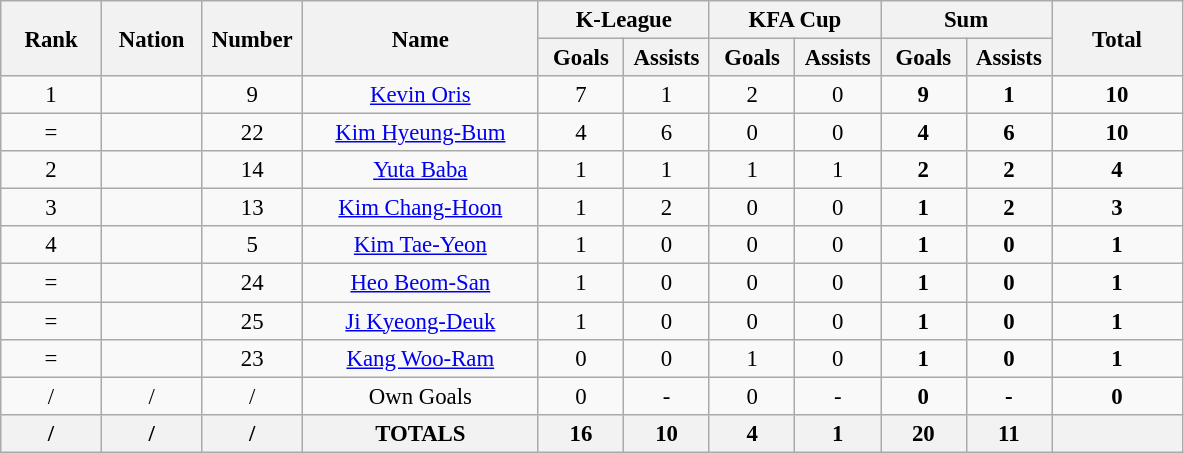<table class="wikitable" style="font-size: 95%; text-align: center;">
<tr>
<th rowspan=2 width=60>Rank</th>
<th rowspan=2 width=60>Nation</th>
<th rowspan=2 width=60>Number</th>
<th rowspan=2 width=150>Name</th>
<th colspan=2 width=100>K-League</th>
<th colspan=2 width=100>KFA Cup</th>
<th colspan=2 width=100>Sum</th>
<th rowspan=2 width=80>Total</th>
</tr>
<tr>
<th width=50>Goals</th>
<th width=50>Assists</th>
<th width=50>Goals</th>
<th width=50>Assists</th>
<th width=50>Goals</th>
<th width=50>Assists</th>
</tr>
<tr>
<td>1</td>
<td></td>
<td>9</td>
<td><a href='#'>Kevin Oris</a></td>
<td>7</td>
<td>1</td>
<td>2</td>
<td>0</td>
<td><strong>9</strong></td>
<td><strong>1</strong></td>
<td><strong>10</strong></td>
</tr>
<tr>
<td>=</td>
<td></td>
<td>22</td>
<td><a href='#'>Kim Hyeung-Bum</a></td>
<td>4</td>
<td>6</td>
<td>0</td>
<td>0</td>
<td><strong>4</strong></td>
<td><strong>6</strong></td>
<td><strong>10</strong></td>
</tr>
<tr>
<td>2</td>
<td></td>
<td>14</td>
<td><a href='#'>Yuta Baba</a></td>
<td>1</td>
<td>1</td>
<td>1</td>
<td>1</td>
<td><strong>2</strong></td>
<td><strong>2</strong></td>
<td><strong>4</strong></td>
</tr>
<tr>
<td>3</td>
<td></td>
<td>13</td>
<td><a href='#'>Kim Chang-Hoon</a></td>
<td>1</td>
<td>2</td>
<td>0</td>
<td>0</td>
<td><strong>1</strong></td>
<td><strong>2</strong></td>
<td><strong>3</strong></td>
</tr>
<tr>
<td>4</td>
<td></td>
<td>5</td>
<td><a href='#'>Kim Tae-Yeon</a></td>
<td>1</td>
<td>0</td>
<td>0</td>
<td>0</td>
<td><strong>1</strong></td>
<td><strong>0</strong></td>
<td><strong>1</strong></td>
</tr>
<tr>
<td>=</td>
<td></td>
<td>24</td>
<td><a href='#'>Heo Beom-San</a></td>
<td>1</td>
<td>0</td>
<td>0</td>
<td>0</td>
<td><strong>1</strong></td>
<td><strong>0</strong></td>
<td><strong>1</strong></td>
</tr>
<tr>
<td>=</td>
<td></td>
<td>25</td>
<td><a href='#'>Ji Kyeong-Deuk</a></td>
<td>1</td>
<td>0</td>
<td>0</td>
<td>0</td>
<td><strong>1</strong></td>
<td><strong>0</strong></td>
<td><strong>1</strong></td>
</tr>
<tr>
<td>=</td>
<td></td>
<td>23</td>
<td><a href='#'>Kang Woo-Ram</a></td>
<td>0</td>
<td>0</td>
<td>1</td>
<td>0</td>
<td><strong>1</strong></td>
<td><strong>0</strong></td>
<td><strong>1</strong></td>
</tr>
<tr>
<td>/</td>
<td>/</td>
<td>/</td>
<td>Own Goals</td>
<td>0</td>
<td>-</td>
<td>0</td>
<td>-</td>
<td><strong>0</strong></td>
<td><strong>-</strong></td>
<td><strong>0</strong></td>
</tr>
<tr>
<th>/</th>
<th>/</th>
<th>/</th>
<th>TOTALS</th>
<th>16</th>
<th>10</th>
<th>4</th>
<th>1</th>
<th>20</th>
<th>11</th>
<th></th>
</tr>
</table>
